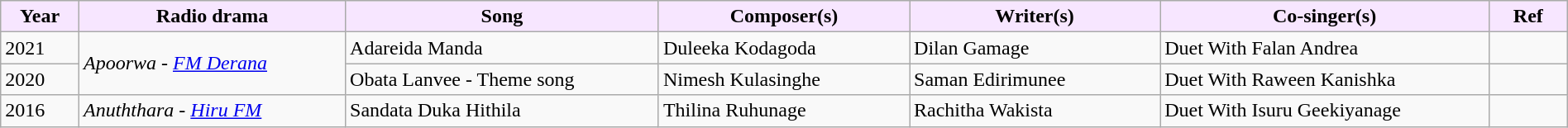<table class="wikitable plainrowheaders" style="width:100%">
<tr style="background:#f7e6ff; text-align:center;">
<td scope="col" style="width:05%;"><strong>Year</strong></td>
<td scope="col" style="width:17%;"><strong>Radio drama</strong></td>
<td scope="col" style="width:20%;"><strong>Song</strong></td>
<td scope="col" style="width:16%;"><strong>Composer(s)</strong></td>
<td scope="col" style="width:16%;"><strong>Writer(s)</strong></td>
<td scope="col" style="width:21%;"><strong>Co-singer(s)</strong></td>
<td scope="col" style="width:05%;"><strong>Ref</strong></td>
</tr>
<tr>
<td>2021</td>
<td rowspan="2"><em>Apoorwa - <a href='#'>FM Derana</a></em></td>
<td>Adareida Manda</td>
<td>Duleeka Kodagoda</td>
<td>Dilan Gamage</td>
<td>Duet With Falan Andrea</td>
<td></td>
</tr>
<tr>
<td>2020</td>
<td>Obata Lanvee - Theme song</td>
<td>Nimesh Kulasinghe</td>
<td>Saman Edirimunee</td>
<td>Duet With Raween Kanishka</td>
<td></td>
</tr>
<tr>
<td>2016</td>
<td><em>Anuththara - <a href='#'>Hiru FM</a></em></td>
<td>Sandata Duka Hithila</td>
<td>Thilina Ruhunage</td>
<td>Rachitha Wakista</td>
<td>Duet With Isuru Geekiyanage</td>
<td></td>
</tr>
</table>
